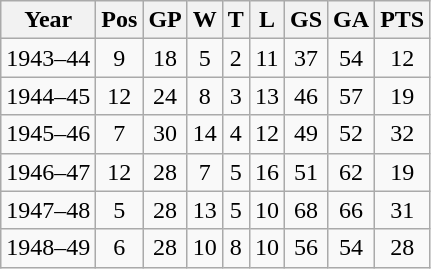<table class="wikitable" style="text-align:center;">
<tr>
<th>Year</th>
<th>Pos</th>
<th>GP</th>
<th>W</th>
<th>T</th>
<th>L</th>
<th>GS</th>
<th>GA</th>
<th>PTS</th>
</tr>
<tr>
<td>1943–44</td>
<td>9</td>
<td>18</td>
<td>5</td>
<td>2</td>
<td>11</td>
<td>37</td>
<td>54</td>
<td>12</td>
</tr>
<tr>
<td>1944–45</td>
<td>12</td>
<td>24</td>
<td>8</td>
<td>3</td>
<td>13</td>
<td>46</td>
<td>57</td>
<td>19</td>
</tr>
<tr>
<td>1945–46</td>
<td>7</td>
<td>30</td>
<td>14</td>
<td>4</td>
<td>12</td>
<td>49</td>
<td>52</td>
<td>32</td>
</tr>
<tr>
<td>1946–47</td>
<td>12</td>
<td>28</td>
<td>7</td>
<td>5</td>
<td>16</td>
<td>51</td>
<td>62</td>
<td>19</td>
</tr>
<tr>
<td>1947–48</td>
<td>5</td>
<td>28</td>
<td>13</td>
<td>5</td>
<td>10</td>
<td>68</td>
<td>66</td>
<td>31</td>
</tr>
<tr>
<td>1948–49</td>
<td>6</td>
<td>28</td>
<td>10</td>
<td>8</td>
<td>10</td>
<td>56</td>
<td>54</td>
<td>28</td>
</tr>
</table>
